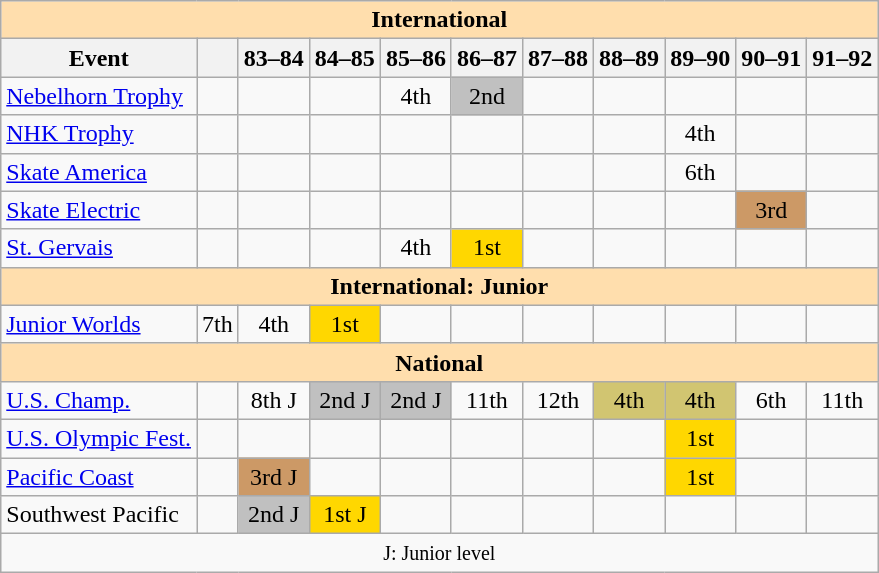<table class="wikitable" style="text-align:center">
<tr>
<th style="background-color: #ffdead; " colspan=11 align=center>International</th>
</tr>
<tr>
<th>Event</th>
<th></th>
<th>83–84</th>
<th>84–85</th>
<th>85–86</th>
<th>86–87</th>
<th>87–88</th>
<th>88–89</th>
<th>89–90</th>
<th>90–91</th>
<th>91–92</th>
</tr>
<tr>
<td align=left><a href='#'>Nebelhorn Trophy</a></td>
<td></td>
<td></td>
<td></td>
<td>4th</td>
<td bgcolor=silver>2nd</td>
<td></td>
<td></td>
<td></td>
<td></td>
<td></td>
</tr>
<tr>
<td align=left><a href='#'>NHK Trophy</a></td>
<td></td>
<td></td>
<td></td>
<td></td>
<td></td>
<td></td>
<td></td>
<td>4th</td>
<td></td>
<td></td>
</tr>
<tr>
<td align=left><a href='#'>Skate America</a></td>
<td></td>
<td></td>
<td></td>
<td></td>
<td></td>
<td></td>
<td></td>
<td>6th</td>
<td></td>
<td></td>
</tr>
<tr>
<td align=left><a href='#'>Skate Electric</a></td>
<td></td>
<td></td>
<td></td>
<td></td>
<td></td>
<td></td>
<td></td>
<td></td>
<td bgcolor=cc9966>3rd</td>
<td></td>
</tr>
<tr>
<td align=left><a href='#'>St. Gervais</a></td>
<td></td>
<td></td>
<td></td>
<td>4th</td>
<td bgcolor=gold>1st</td>
<td></td>
<td></td>
<td></td>
<td></td>
<td></td>
</tr>
<tr>
<th style="background-color: #ffdead; " colspan=11 align=center>International: Junior</th>
</tr>
<tr>
<td align=left><a href='#'>Junior Worlds</a></td>
<td>7th</td>
<td>4th</td>
<td bgcolor=gold>1st</td>
<td></td>
<td></td>
<td></td>
<td></td>
<td></td>
<td></td>
<td></td>
</tr>
<tr>
<th style="background-color: #ffdead; " colspan=11 align=center>National</th>
</tr>
<tr>
<td align=left><a href='#'>U.S. Champ.</a></td>
<td></td>
<td>8th J</td>
<td bgcolor=silver>2nd J</td>
<td bgcolor=silver>2nd J</td>
<td>11th</td>
<td>12th</td>
<td bgcolor=d1c571>4th</td>
<td bgcolor=d1c571>4th</td>
<td>6th</td>
<td>11th</td>
</tr>
<tr>
<td align=left><a href='#'>U.S. Olympic Fest.</a></td>
<td></td>
<td></td>
<td></td>
<td></td>
<td></td>
<td></td>
<td></td>
<td bgcolor=gold>1st</td>
<td></td>
<td></td>
</tr>
<tr>
<td align=left><a href='#'>Pacific Coast</a></td>
<td></td>
<td bgcolor=cc9966>3rd J</td>
<td></td>
<td></td>
<td></td>
<td></td>
<td></td>
<td bgcolor=gold>1st</td>
<td></td>
<td></td>
</tr>
<tr>
<td align=left>Southwest Pacific</td>
<td></td>
<td bgcolor=silver>2nd J</td>
<td bgcolor=gold>1st J</td>
<td></td>
<td></td>
<td></td>
<td></td>
<td></td>
<td></td>
<td></td>
</tr>
<tr>
<td colspan=11 align=center><small> J: Junior level </small></td>
</tr>
</table>
